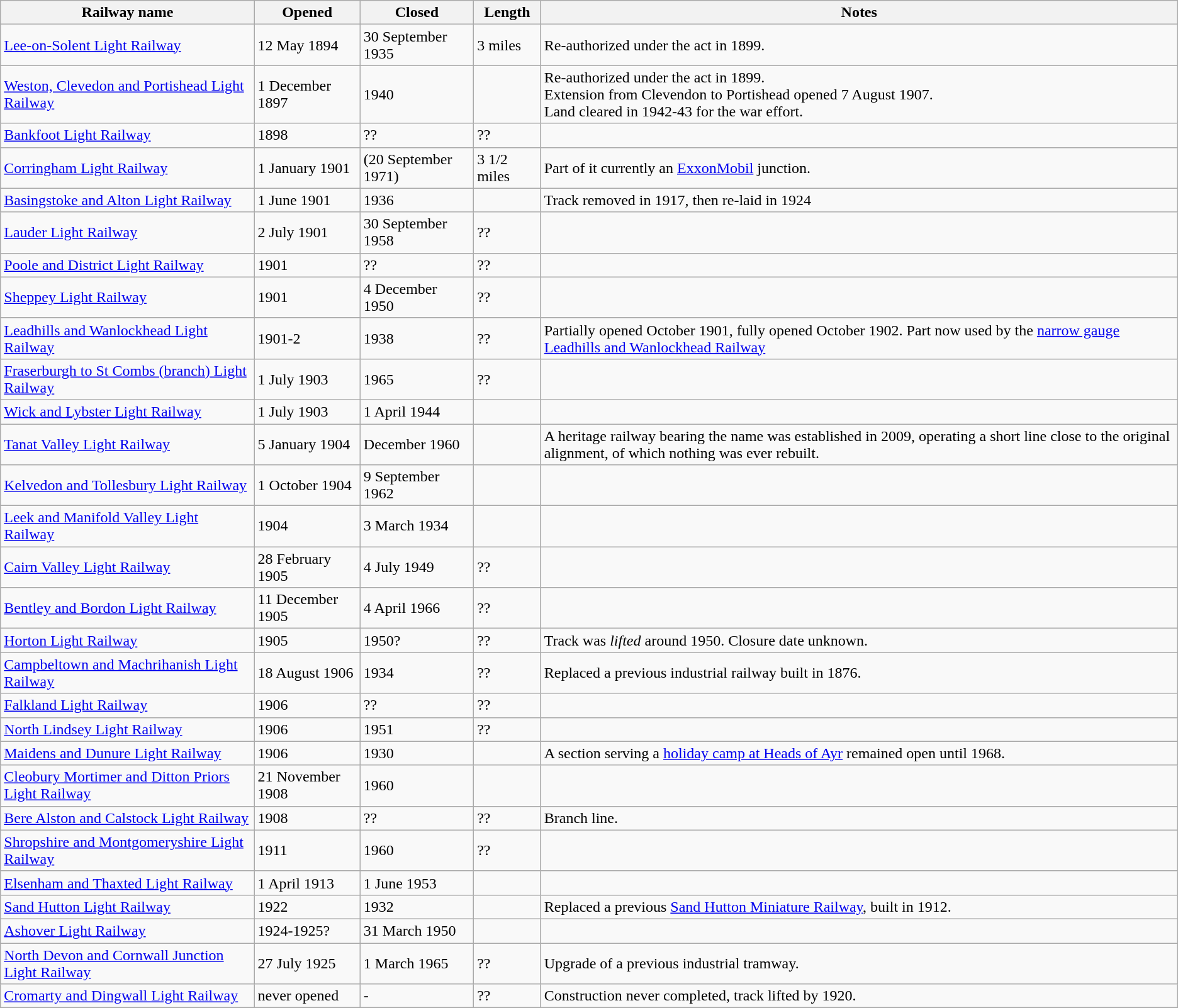<table class="wikitable">
<tr>
<th>Railway name</th>
<th data-sort-type=isoDate>Opened</th>
<th data-sort-type=isoDate>Closed</th>
<th>Length</th>
<th>Notes</th>
</tr>
<tr>
<td><a href='#'>Lee-on-Solent Light Railway</a></td>
<td data-sort-value="1894-05-12">12 May 1894</td>
<td data-sort-value="1935-09-30">30 September 1935</td>
<td>3 miles</td>
<td>Re-authorized under the act in 1899.</td>
</tr>
<tr>
<td><a href='#'>Weston, Clevedon and Portishead Light Railway</a></td>
<td data-sort-value="1897-12-01">1 December 1897</td>
<td data-sort-value="1940">1940</td>
<td></td>
<td>Re-authorized under the act in 1899.<br>Extension from Clevendon to Portishead opened 7 August 1907.<br>Land cleared in 1942-43 for the war effort.</td>
</tr>
<tr>
<td><a href='#'>Bankfoot Light Railway</a></td>
<td data-sort-value="1898">1898</td>
<td>??</td>
<td>??</td>
<td></td>
</tr>
<tr>
<td><a href='#'>Corringham Light Railway</a></td>
<td data-sort-value="1901-01-01">1 January 1901</td>
<td data-sort-value="1971-09-20">(20 September 1971)</td>
<td>3 1/2 miles</td>
<td>Part of it currently an <a href='#'>ExxonMobil</a> junction.</td>
</tr>
<tr>
<td><a href='#'>Basingstoke and Alton Light Railway</a></td>
<td data-sort-value="1901-06-01">1 June 1901</td>
<td data-sort-value="1936">1936</td>
<td></td>
<td>Track removed in 1917, then re-laid in 1924</td>
</tr>
<tr>
<td><a href='#'>Lauder Light Railway</a></td>
<td data-sort-value="1901-07-02">2 July 1901</td>
<td data-sort-value="1958-09-30">30 September 1958</td>
<td>??</td>
<td></td>
</tr>
<tr>
<td><a href='#'>Poole and District Light Railway</a></td>
<td data-sort-value="1901">1901</td>
<td>??</td>
<td>??</td>
<td></td>
</tr>
<tr>
<td><a href='#'>Sheppey Light Railway</a></td>
<td data-sort-value="1901">1901</td>
<td data-sort-value="1950-12-04">4 December 1950</td>
<td>??</td>
<td></td>
</tr>
<tr>
<td><a href='#'>Leadhills and Wanlockhead Light Railway</a></td>
<td data-sort-value="1901">1901-2</td>
<td data-sort-value="1938">1938</td>
<td>??</td>
<td>Partially opened October 1901, fully opened October 1902. Part now used by the <a href='#'>narrow gauge</a> <a href='#'>Leadhills and Wanlockhead Railway</a></td>
</tr>
<tr>
<td><a href='#'> Fraserburgh to St Combs (branch) Light Railway</a></td>
<td data-sort-value="1903-07-01">1 July 1903</td>
<td data-sort-value="1965">1965</td>
<td>??</td>
<td></td>
</tr>
<tr>
<td><a href='#'>Wick and Lybster Light Railway</a></td>
<td data-sort-value="1903-07-01">1 July 1903</td>
<td data-sort-value="1944-04-01">1 April 1944</td>
<td></td>
<td></td>
</tr>
<tr>
<td><a href='#'>Tanat Valley Light Railway</a></td>
<td data-sort-value="1904-01-05">5 January 1904</td>
<td data-sort-value="1960-12">December 1960</td>
<td></td>
<td>A heritage railway bearing the name was established in 2009, operating a short line close to the original alignment, of which nothing was ever rebuilt.</td>
</tr>
<tr>
<td><a href='#'>Kelvedon and Tollesbury Light Railway</a></td>
<td data-sort-value="1904-10-01">1 October 1904</td>
<td data-sort-value="1962-09-28">9 September 1962</td>
<td></td>
<td></td>
</tr>
<tr>
<td><a href='#'>Leek and Manifold Valley Light Railway</a></td>
<td data-sort-value="1904">1904</td>
<td data-sort-value="1934-03-10">3 March 1934</td>
<td></td>
<td></td>
</tr>
<tr>
<td><a href='#'>Cairn Valley Light Railway</a></td>
<td data-sort-value="1905-02-28">28 February 1905</td>
<td data-sort-value="1949-07-04">4 July 1949</td>
<td>??</td>
<td></td>
</tr>
<tr>
<td><a href='#'>Bentley and Bordon Light Railway</a></td>
<td data-sort-value="1905-12-11">11 December 1905</td>
<td data-sort-value="1966-04-04">4 April 1966</td>
<td>??</td>
<td></td>
</tr>
<tr>
<td><a href='#'>Horton Light Railway</a></td>
<td data-sort-value="1905">1905</td>
<td data-sort-value="1950">1950?</td>
<td>??</td>
<td>Track was <em>lifted</em> around 1950. Closure date unknown.</td>
</tr>
<tr>
<td><a href='#'>Campbeltown and Machrihanish Light Railway</a></td>
<td data-sort-value="1906-08-18">18 August 1906</td>
<td data-sort-value="1934">1934</td>
<td>??</td>
<td>Replaced a previous industrial railway built in 1876.</td>
</tr>
<tr>
<td><a href='#'>Falkland Light Railway</a></td>
<td data-sort-value="1906">1906</td>
<td>??</td>
<td>??</td>
<td></td>
</tr>
<tr>
<td><a href='#'>North Lindsey Light Railway</a></td>
<td data-sort-value="1906">1906</td>
<td data-sort-value="1951">1951</td>
<td>??</td>
<td></td>
</tr>
<tr>
<td><a href='#'>Maidens and Dunure Light Railway</a></td>
<td data-sort-value="1906">1906</td>
<td data-sort-value="1930">1930</td>
<td></td>
<td>A section serving a <a href='#'>holiday camp at Heads of Ayr</a> remained open until 1968.</td>
</tr>
<tr>
<td><a href='#'>Cleobury Mortimer and Ditton Priors Light Railway</a></td>
<td data-sort-value="1908-11-21">21 November 1908</td>
<td data-sort-value="1960">1960</td>
<td></td>
<td></td>
</tr>
<tr>
<td><a href='#'>Bere Alston and Calstock Light Railway</a></td>
<td data-sort-value="1908">1908</td>
<td>??</td>
<td>??</td>
<td>Branch line.</td>
</tr>
<tr>
<td><a href='#'>Shropshire and Montgomeryshire Light Railway</a></td>
<td data-sort-value="1911">1911</td>
<td data-sort-value="1960">1960</td>
<td>??</td>
<td></td>
</tr>
<tr>
<td><a href='#'>Elsenham and Thaxted Light Railway</a></td>
<td data-sort-value="1913-04-01">1 April 1913</td>
<td data-sort-value="1953-06-01">1 June 1953</td>
<td></td>
<td></td>
</tr>
<tr>
<td><a href='#'>Sand Hutton Light Railway</a></td>
<td data-sort-value="1922">1922</td>
<td data-sort-value="1932">1932</td>
<td></td>
<td>Replaced a previous <a href='#'>Sand Hutton Miniature Railway</a>, built in 1912.</td>
</tr>
<tr>
<td><a href='#'>Ashover Light Railway</a></td>
<td data-sort-value="1924">1924-1925?</td>
<td data-sort-value="1950-03-31">31 March 1950</td>
<td></td>
<td></td>
</tr>
<tr>
<td><a href='#'>North Devon and Cornwall Junction Light Railway</a></td>
<td data-sort-value="1925-07-27">27 July 1925</td>
<td data-sort-value="1965-03-01">1 March 1965</td>
<td>??</td>
<td>Upgrade of a previous industrial tramway.</td>
</tr>
<tr>
<td><a href='#'>Cromarty and Dingwall Light Railway</a></td>
<td>never opened</td>
<td>-</td>
<td>??</td>
<td>Construction never completed, track lifted by 1920.</td>
</tr>
<tr>
</tr>
</table>
